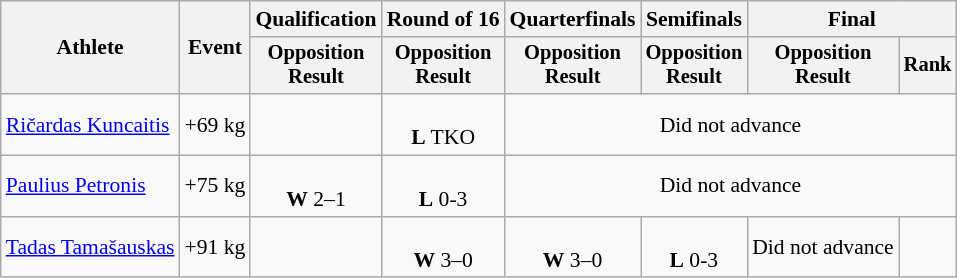<table class="wikitable" style="font-size:90%">
<tr>
<th rowspan="2">Athlete</th>
<th rowspan="2">Event</th>
<th>Qualification</th>
<th>Round of 16</th>
<th>Quarterfinals</th>
<th>Semifinals</th>
<th colspan=2>Final</th>
</tr>
<tr style="font-size:95%">
<th>Opposition<br>Result</th>
<th>Opposition<br>Result</th>
<th>Opposition<br>Result</th>
<th>Opposition<br>Result</th>
<th>Opposition<br>Result</th>
<th>Rank</th>
</tr>
<tr align=center>
<td align=left><a href='#'>Ričardas Kuncaitis</a></td>
<td align=left>+69 kg</td>
<td></td>
<td><br><strong>L</strong> TKO</td>
<td colspan=4>Did not advance</td>
</tr>
<tr align=center>
<td align=left><a href='#'>Paulius Petronis</a></td>
<td align=left>+75 kg</td>
<td><br><strong>W</strong> 2–1</td>
<td><br><strong>L</strong> 0-3</td>
<td colspan=4>Did not advance</td>
</tr>
<tr align=center>
<td align=left><a href='#'>Tadas Tamašauskas</a></td>
<td align=left>+91 kg</td>
<td></td>
<td><br><strong>W</strong> 3–0</td>
<td><br><strong>W</strong> 3–0</td>
<td><br><strong>L</strong> 0-3</td>
<td>Did not advance</td>
<td></td>
</tr>
</table>
